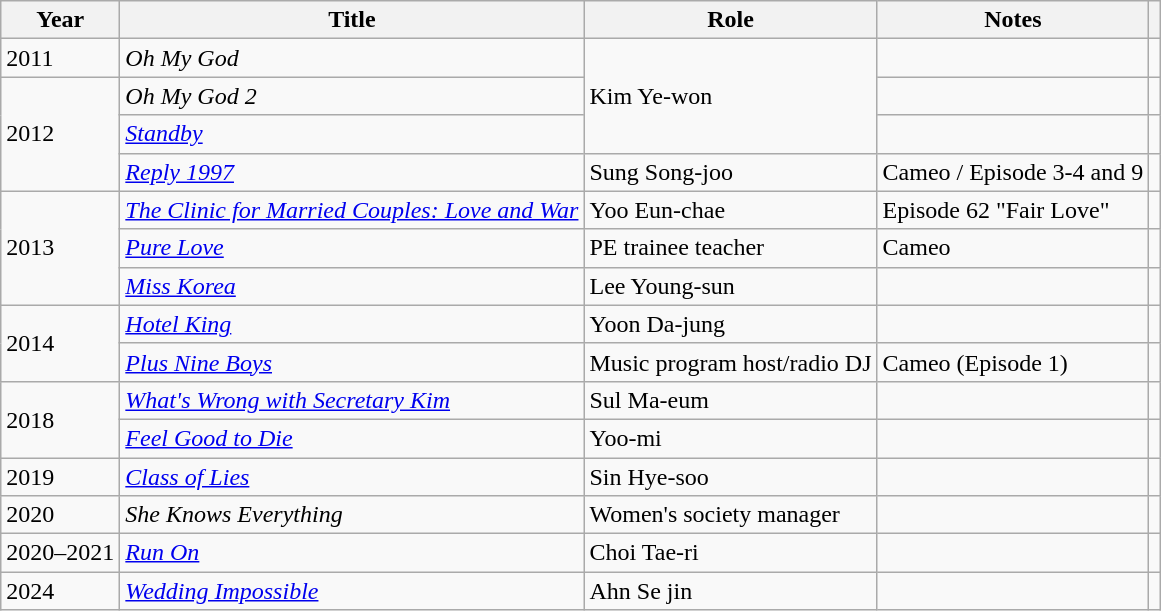<table class="wikitable">
<tr>
<th>Year</th>
<th>Title</th>
<th>Role</th>
<th>Notes</th>
<th scope="col" class="unsortable"></th>
</tr>
<tr>
<td>2011</td>
<td><em>Oh My God</em></td>
<td rowspan=3>Kim Ye-won</td>
<td></td>
<td></td>
</tr>
<tr>
<td rowspan=3>2012</td>
<td><em>Oh My God 2</em></td>
<td></td>
<td></td>
</tr>
<tr>
<td><em><a href='#'>Standby</a></em></td>
<td></td>
<td></td>
</tr>
<tr>
<td><em><a href='#'>Reply 1997</a></em></td>
<td>Sung Song-joo</td>
<td>Cameo / Episode 3-4 and 9</td>
<td></td>
</tr>
<tr>
<td rowspan=3>2013</td>
<td><em><a href='#'>The Clinic for Married Couples: Love and War</a></em></td>
<td>Yoo Eun-chae</td>
<td>Episode 62 "Fair Love"</td>
<td></td>
</tr>
<tr>
<td><em><a href='#'>Pure Love</a></em></td>
<td>PE trainee teacher</td>
<td>Cameo</td>
<td></td>
</tr>
<tr>
<td><em><a href='#'>Miss Korea</a></em></td>
<td>Lee Young-sun</td>
<td></td>
<td></td>
</tr>
<tr>
<td rowspan=2>2014</td>
<td><em><a href='#'>Hotel King</a></em></td>
<td>Yoon Da-jung</td>
<td></td>
<td></td>
</tr>
<tr>
<td><em><a href='#'>Plus Nine Boys</a></em></td>
<td>Music program host/radio DJ</td>
<td>Cameo (Episode 1)</td>
<td></td>
</tr>
<tr>
<td rowspan=2>2018</td>
<td><em><a href='#'>What's Wrong with Secretary Kim</a></em></td>
<td>Sul Ma-eum</td>
<td></td>
<td></td>
</tr>
<tr>
<td><em><a href='#'>Feel Good to Die</a></em></td>
<td>Yoo-mi</td>
<td></td>
</tr>
<tr>
<td>2019</td>
<td><em><a href='#'>Class of Lies</a></em></td>
<td>Sin Hye-soo</td>
<td></td>
<td></td>
</tr>
<tr>
<td>2020</td>
<td><em>She Knows Everything </em></td>
<td>Women's society manager</td>
<td></td>
<td></td>
</tr>
<tr>
<td>2020–2021</td>
<td><em><a href='#'>Run On</a></em></td>
<td>Choi Tae-ri</td>
<td></td>
<td></td>
</tr>
<tr>
<td>2024</td>
<td><em><a href='#'>Wedding Impossible</a></em></td>
<td>Ahn Se jin</td>
<td></td>
</tr>
</table>
